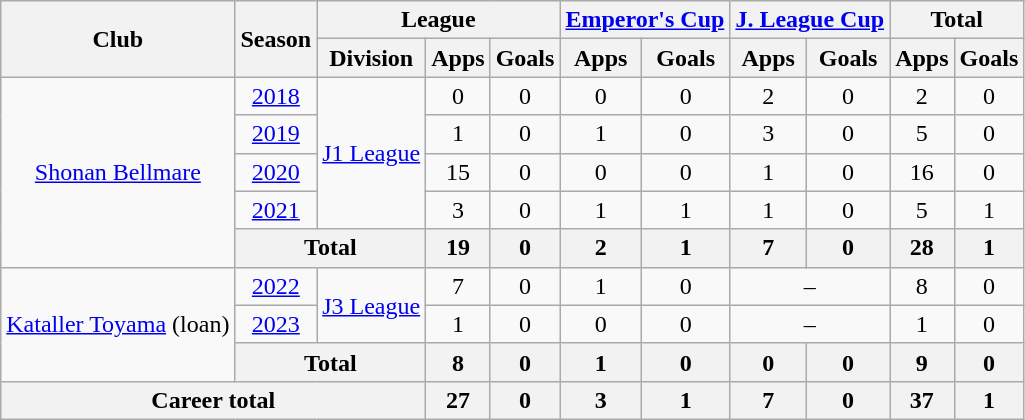<table class="wikitable" style="text-align:center;">
<tr>
<th rowspan=2>Club</th>
<th rowspan=2>Season</th>
<th colspan=3>League</th>
<th colspan=2><a href='#'>Emperor's Cup</a></th>
<th colspan=2><a href='#'>J. League Cup</a></th>
<th colspan=2>Total</th>
</tr>
<tr>
<th>Division</th>
<th>Apps</th>
<th>Goals</th>
<th>Apps</th>
<th>Goals</th>
<th>Apps</th>
<th>Goals</th>
<th>Apps</th>
<th>Goals</th>
</tr>
<tr>
<td rowspan="5"><a href='#'>Shonan Bellmare</a></td>
<td><a href='#'>2018</a></td>
<td rowspan="4"><a href='#'>J1 League</a></td>
<td>0</td>
<td>0</td>
<td>0</td>
<td>0</td>
<td>2</td>
<td>0</td>
<td>2</td>
<td>0</td>
</tr>
<tr>
<td><a href='#'>2019</a></td>
<td>1</td>
<td>0</td>
<td>1</td>
<td>0</td>
<td>3</td>
<td>0</td>
<td>5</td>
<td>0</td>
</tr>
<tr>
<td><a href='#'>2020</a></td>
<td>15</td>
<td>0</td>
<td>0</td>
<td>0</td>
<td>1</td>
<td>0</td>
<td>16</td>
<td>0</td>
</tr>
<tr>
<td><a href='#'>2021</a></td>
<td>3</td>
<td>0</td>
<td>1</td>
<td>1</td>
<td>1</td>
<td>0</td>
<td>5</td>
<td>1</td>
</tr>
<tr>
<th colspan="2">Total</th>
<th>19</th>
<th>0</th>
<th>2</th>
<th>1</th>
<th>7</th>
<th>0</th>
<th>28</th>
<th>1</th>
</tr>
<tr>
<td rowspan="3"><a href='#'>Kataller Toyama</a> (loan)</td>
<td><a href='#'>2022</a></td>
<td rowspan="2"><a href='#'>J3 League</a></td>
<td>7</td>
<td>0</td>
<td>1</td>
<td>0</td>
<td colspan="2">–</td>
<td>8</td>
<td>0</td>
</tr>
<tr>
<td><a href='#'>2023</a></td>
<td>1</td>
<td>0</td>
<td>0</td>
<td>0</td>
<td colspan="2">–</td>
<td>1</td>
<td>0</td>
</tr>
<tr>
<th colspan="2">Total</th>
<th>8</th>
<th>0</th>
<th>1</th>
<th>0</th>
<th>0</th>
<th>0</th>
<th>9</th>
<th>0</th>
</tr>
<tr>
<th colspan=3>Career total</th>
<th>27</th>
<th>0</th>
<th>3</th>
<th>1</th>
<th>7</th>
<th>0</th>
<th>37</th>
<th>1</th>
</tr>
</table>
